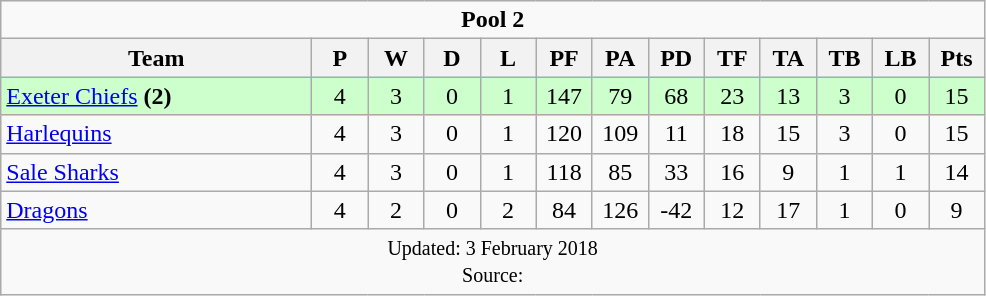<table class="wikitable" style="text-align:center">
<tr>
<td colspan="13" cellpadding="0" cellspacing="0"><strong>Pool 2</strong></td>
</tr>
<tr>
<th style="width:200px">Team</th>
<th width="30">P</th>
<th width="30">W</th>
<th width="30">D</th>
<th width="30">L</th>
<th width="30">PF</th>
<th width="30">PA</th>
<th width="30">PD</th>
<th width="30">TF</th>
<th width="30">TA</th>
<th width="30">TB</th>
<th width="30">LB</th>
<th width="30">Pts</th>
</tr>
<tr style="background:#cfc">
<td align="left"> <a href='#'>Exeter Chiefs</a> <strong>(2)</strong></td>
<td>4</td>
<td>3</td>
<td>0</td>
<td>1</td>
<td>147</td>
<td>79</td>
<td>68</td>
<td>23</td>
<td>13</td>
<td>3</td>
<td>0</td>
<td>15</td>
</tr>
<tr>
<td align="left"> <a href='#'>Harlequins</a></td>
<td>4</td>
<td>3</td>
<td>0</td>
<td>1</td>
<td>120</td>
<td>109</td>
<td>11</td>
<td>18</td>
<td>15</td>
<td>3</td>
<td>0</td>
<td>15</td>
</tr>
<tr>
<td align="left"> <a href='#'>Sale Sharks</a></td>
<td>4</td>
<td>3</td>
<td>0</td>
<td>1</td>
<td>118</td>
<td>85</td>
<td>33</td>
<td>16</td>
<td>9</td>
<td>1</td>
<td>1</td>
<td>14</td>
</tr>
<tr>
<td align="left"> <a href='#'>Dragons</a></td>
<td>4</td>
<td>2</td>
<td>0</td>
<td>2</td>
<td>84</td>
<td>126</td>
<td>-42</td>
<td>12</td>
<td>17</td>
<td>1</td>
<td>0</td>
<td>9</td>
</tr>
<tr>
<td colspan="13" style="border:0px"><small>Updated: 3 February 2018<br>Source: </small></td>
</tr>
</table>
